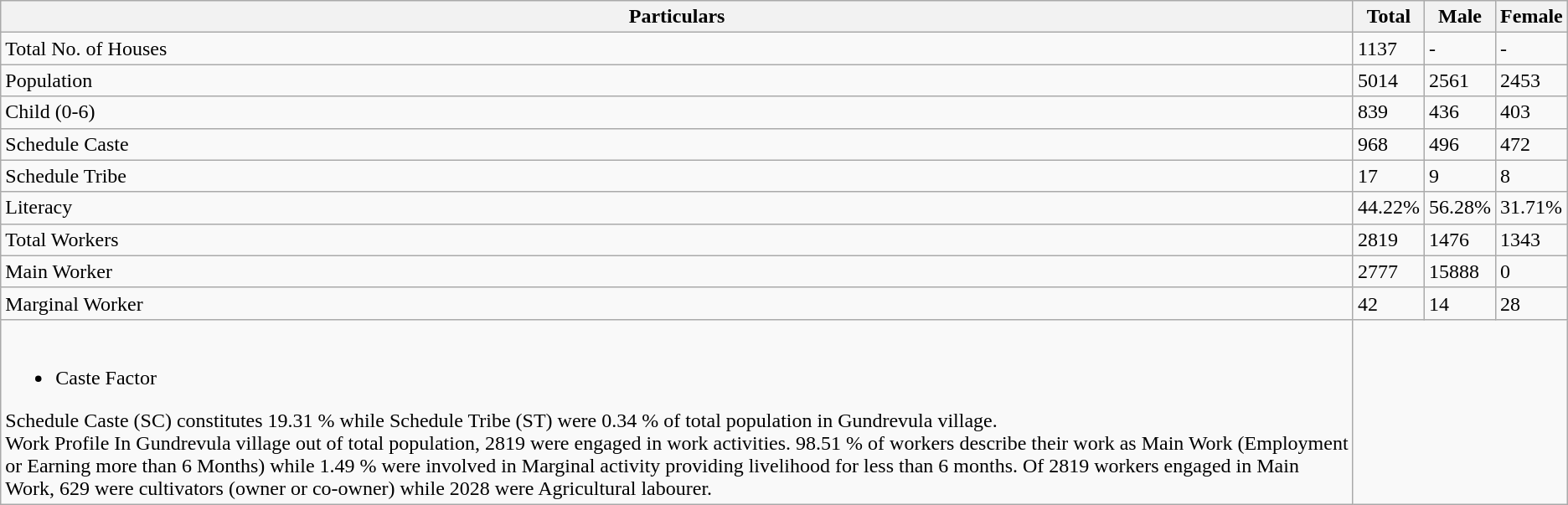<table class="wikitable">
<tr>
<th>Particulars</th>
<th>Total</th>
<th>Male</th>
<th>Female</th>
</tr>
<tr>
<td>Total No. of Houses</td>
<td>1137</td>
<td>-</td>
<td>-</td>
</tr>
<tr>
<td>Population</td>
<td>5014</td>
<td>2561</td>
<td>2453</td>
</tr>
<tr>
<td>Child (0-6)</td>
<td>839</td>
<td>436</td>
<td>403</td>
</tr>
<tr>
<td>Schedule Caste</td>
<td>968</td>
<td>496</td>
<td>472</td>
</tr>
<tr>
<td>Schedule Tribe</td>
<td>17</td>
<td>9</td>
<td>8</td>
</tr>
<tr>
<td>Literacy</td>
<td>44.22%</td>
<td>56.28%</td>
<td>31.71%</td>
</tr>
<tr>
<td>Total Workers</td>
<td>2819</td>
<td>1476</td>
<td>1343</td>
</tr>
<tr>
<td>Main Worker</td>
<td>2777</td>
<td>15888</td>
<td>0</td>
</tr>
<tr>
<td>Marginal Worker</td>
<td>42</td>
<td>14</td>
<td>28</td>
</tr>
<tr>
<td><br><ul><li>Caste Factor</li></ul>Schedule Caste (SC) constitutes 19.31 % while Schedule Tribe (ST) were 0.34 % of total population in Gundrevula village.<br>Work Profile
In Gundrevula village out of total population, 2819 were engaged in work activities. 98.51 % of workers describe their work as Main Work (Employment or Earning more than 6 Months) while 1.49 % were involved in Marginal activity providing livelihood for less than 6 months. Of 2819 workers engaged in Main Work, 629 were cultivators (owner or co-owner) while 2028 were Agricultural labourer.</td>
</tr>
</table>
